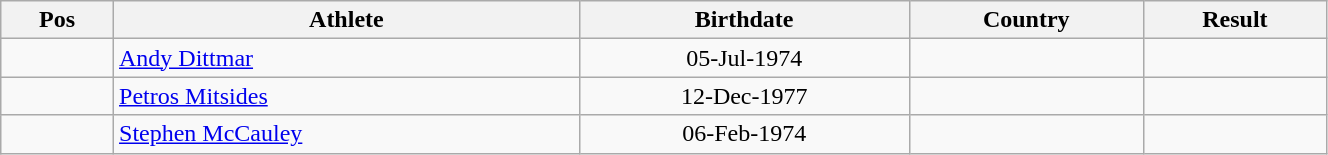<table class="wikitable"  style="text-align:center; width:70%;">
<tr>
<th>Pos</th>
<th>Athlete</th>
<th>Birthdate</th>
<th>Country</th>
<th>Result</th>
</tr>
<tr>
<td align=center></td>
<td align=left><a href='#'>Andy Dittmar</a></td>
<td>05-Jul-1974</td>
<td align=left></td>
<td></td>
</tr>
<tr>
<td align=center></td>
<td align=left><a href='#'>Petros Mitsides</a></td>
<td>12-Dec-1977</td>
<td align=left></td>
<td></td>
</tr>
<tr>
<td align=center></td>
<td align=left><a href='#'>Stephen McCauley</a></td>
<td>06-Feb-1974</td>
<td align=left></td>
<td></td>
</tr>
</table>
